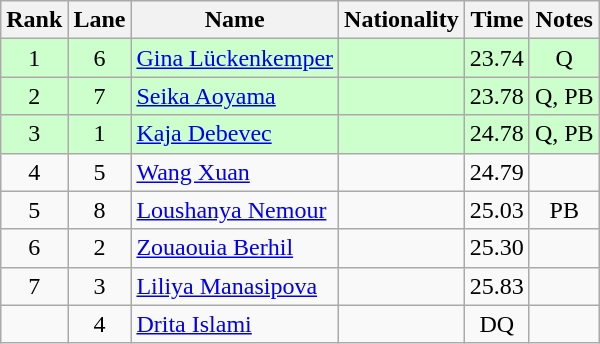<table class="wikitable sortable" style="text-align:center">
<tr>
<th>Rank</th>
<th>Lane</th>
<th>Name</th>
<th>Nationality</th>
<th>Time</th>
<th>Notes</th>
</tr>
<tr bgcolor=ccffcc>
<td>1</td>
<td>6</td>
<td align=left><a href='#'>Gina Lückenkemper</a></td>
<td align=left></td>
<td>23.74</td>
<td>Q</td>
</tr>
<tr bgcolor=ccffcc>
<td>2</td>
<td>7</td>
<td align=left><a href='#'>Seika Aoyama</a></td>
<td align=left></td>
<td>23.78</td>
<td>Q, PB</td>
</tr>
<tr bgcolor=ccffcc>
<td>3</td>
<td>1</td>
<td align=left><a href='#'>Kaja Debevec</a></td>
<td align=left></td>
<td>24.78</td>
<td>Q, PB</td>
</tr>
<tr>
<td>4</td>
<td>5</td>
<td align=left><a href='#'>Wang Xuan</a></td>
<td align=left></td>
<td>24.79</td>
<td></td>
</tr>
<tr>
<td>5</td>
<td>8</td>
<td align=left><a href='#'>Loushanya Nemour</a></td>
<td align=left></td>
<td>25.03</td>
<td>PB</td>
</tr>
<tr>
<td>6</td>
<td>2</td>
<td align=left><a href='#'>Zouaouia Berhil</a></td>
<td align=left></td>
<td>25.30</td>
<td></td>
</tr>
<tr>
<td>7</td>
<td>3</td>
<td align=left><a href='#'>Liliya Manasipova</a></td>
<td align=left></td>
<td>25.83</td>
<td></td>
</tr>
<tr>
<td></td>
<td>4</td>
<td align=left><a href='#'>Drita Islami</a></td>
<td align=left></td>
<td>DQ</td>
<td></td>
</tr>
</table>
